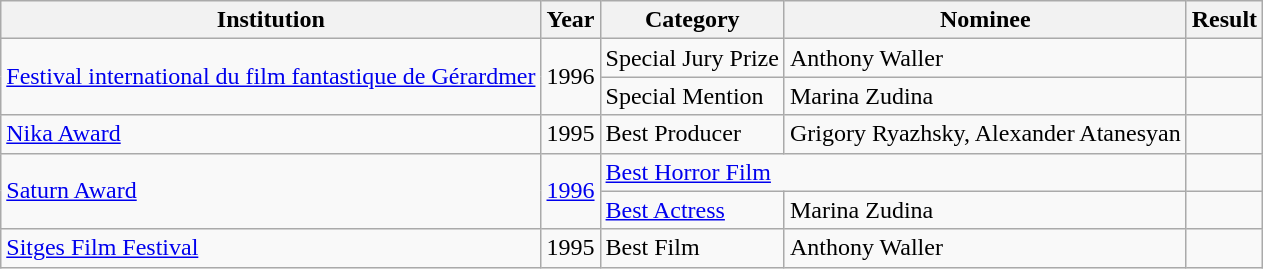<table class="wikitable">
<tr>
<th>Institution</th>
<th>Year</th>
<th>Category</th>
<th>Nominee</th>
<th>Result</th>
</tr>
<tr>
<td rowspan="2"><a href='#'>Festival international du film fantastique de Gérardmer</a></td>
<td rowspan="2">1996</td>
<td>Special Jury Prize</td>
<td>Anthony Waller</td>
<td></td>
</tr>
<tr>
<td>Special Mention</td>
<td>Marina Zudina</td>
<td></td>
</tr>
<tr>
<td><a href='#'>Nika Award</a></td>
<td>1995</td>
<td>Best Producer</td>
<td>Grigory Ryazhsky, Alexander Atanesyan</td>
<td></td>
</tr>
<tr>
<td rowspan="2"><a href='#'>Saturn Award</a></td>
<td rowspan="2"><a href='#'>1996</a></td>
<td colspan="2"><a href='#'>Best Horror Film</a></td>
<td></td>
</tr>
<tr>
<td><a href='#'>Best Actress</a></td>
<td>Marina Zudina</td>
<td></td>
</tr>
<tr>
<td><a href='#'>Sitges Film Festival</a></td>
<td>1995</td>
<td>Best Film</td>
<td>Anthony Waller</td>
<td></td>
</tr>
</table>
